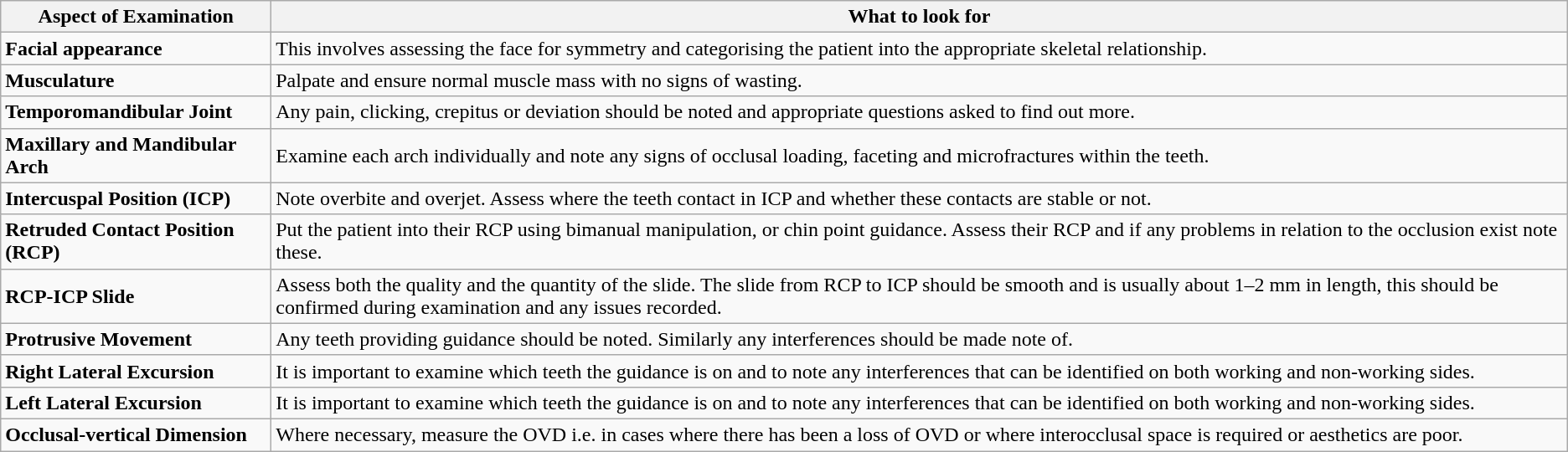<table class="wikitable">
<tr>
<th><strong>Aspect of Examination</strong></th>
<th><strong>What to look for</strong></th>
</tr>
<tr>
<td><strong>Facial appearance</strong></td>
<td>This involves assessing the face for symmetry and categorising the patient into the appropriate skeletal relationship.</td>
</tr>
<tr>
<td><strong>Musculature</strong></td>
<td>Palpate and ensure normal muscle mass with no signs of wasting.</td>
</tr>
<tr>
<td><strong>Temporomandibular Joint</strong></td>
<td>Any pain, clicking, crepitus or deviation should be noted and appropriate questions asked to find out more.</td>
</tr>
<tr>
<td><strong>Maxillary and Mandibular Arch</strong></td>
<td>Examine each arch individually and note any signs of occlusal loading, faceting and microfractures within the teeth.</td>
</tr>
<tr>
<td><strong>Intercuspal Position (ICP)</strong></td>
<td>Note overbite and overjet. Assess where the teeth contact in ICP and whether these contacts are stable or not.</td>
</tr>
<tr>
<td><strong>Retruded Contact Position (RCP)</strong></td>
<td>Put the patient into their RCP using bimanual manipulation, or chin point guidance. Assess their RCP and if any problems in relation to the occlusion exist note these.</td>
</tr>
<tr>
<td><strong>RCP-ICP Slide</strong></td>
<td>Assess both the quality and the quantity of the slide. The slide from RCP to ICP should be smooth and is usually about 1–2 mm in length, this should be confirmed during examination and any issues recorded.</td>
</tr>
<tr>
<td><strong>Protrusive Movement</strong></td>
<td>Any teeth providing guidance should be noted. Similarly any interferences should be made note of.</td>
</tr>
<tr>
<td><strong>Right Lateral Excursion</strong></td>
<td>It is important to examine which teeth the guidance is on and to note any interferences that can be identified on both working and non-working sides.</td>
</tr>
<tr>
<td><strong>Left Lateral Excursion</strong></td>
<td>It is important to examine which teeth the guidance is on and to note any interferences that can be identified on both working and non-working sides.</td>
</tr>
<tr>
<td><strong>Occlusal-vertical Dimension</strong></td>
<td>Where necessary, measure the OVD i.e. in cases where there has been a loss of OVD or where interocclusal space is required or aesthetics are poor.</td>
</tr>
</table>
